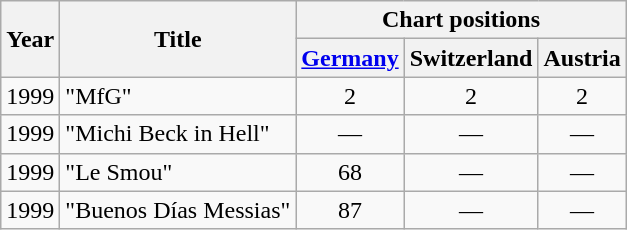<table class="wikitable">
<tr>
<th rowspan="2">Year</th>
<th rowspan="2">Title</th>
<th colspan="4">Chart positions</th>
</tr>
<tr>
<th><a href='#'>Germany</a></th>
<th>Switzerland</th>
<th>Austria</th>
</tr>
<tr>
<td>1999</td>
<td>"MfG"</td>
<td align="center">2</td>
<td align="center">2</td>
<td align="center">2</td>
</tr>
<tr>
<td>1999</td>
<td>"Michi Beck in Hell"</td>
<td align="center">—</td>
<td align="center">—</td>
<td align="center">—</td>
</tr>
<tr>
<td>1999</td>
<td>"Le Smou"</td>
<td align="center">68</td>
<td align="center">—</td>
<td align="center">—</td>
</tr>
<tr>
<td>1999</td>
<td>"Buenos Días Messias"</td>
<td align="center">87</td>
<td align="center">—</td>
<td align="center">—</td>
</tr>
</table>
